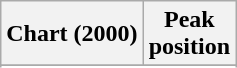<table class="wikitable sortable plainrowheaders">
<tr>
<th>Chart (2000)</th>
<th>Peak<br>position</th>
</tr>
<tr>
</tr>
<tr>
</tr>
</table>
